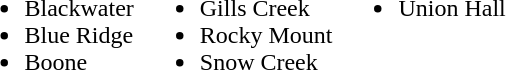<table border="0">
<tr>
<td valign="top"><br><ul><li>Blackwater</li><li>Blue Ridge</li><li>Boone</li></ul></td>
<td valign="top"><br><ul><li>Gills Creek</li><li>Rocky Mount</li><li>Snow Creek</li></ul></td>
<td valign="top"><br><ul><li>Union Hall</li></ul></td>
</tr>
</table>
